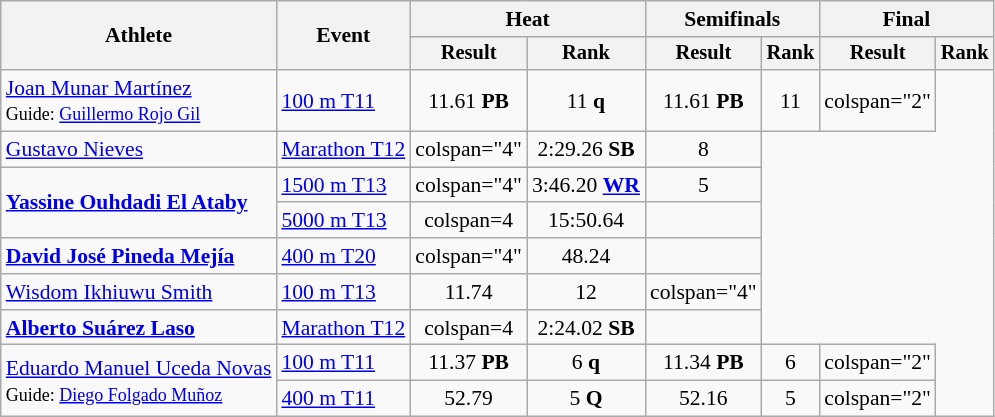<table class="wikitable" style="font-size:90%">
<tr>
<th rowspan="2">Athlete</th>
<th rowspan="2">Event</th>
<th colspan="2">Heat</th>
<th colspan="2">Semifinals</th>
<th colspan="2">Final</th>
</tr>
<tr style="font-size:95%">
<th>Result</th>
<th>Rank</th>
<th>Result</th>
<th>Rank</th>
<th>Result</th>
<th>Rank</th>
</tr>
<tr align=center>
<td align="left"><a href='#'>Joan Munar Martínez</a><br><small>Guide: <a href='#'>Guillermo Rojo Gil</a></small></td>
<td align=left><a href='#'>100 m T11</a></td>
<td>11.61 <strong>PB</strong></td>
<td>11 <strong>q</strong></td>
<td>11.61 <strong>PB</strong></td>
<td>11</td>
<td>colspan="2" </td>
</tr>
<tr align=center>
<td align="left"><a href='#'>Gustavo Nieves</a></td>
<td align="left"><a href='#'>Marathon T12</a></td>
<td>colspan="4" </td>
<td>2:29.26 <strong>SB</strong></td>
<td>8</td>
</tr>
<tr align=center>
<td align=left rowspan=2><strong><a href='#'>Yassine Ouhdadi El Ataby</a></strong></td>
<td align=left><a href='#'>1500 m T13</a></td>
<td>colspan="4" </td>
<td>3:46.20 <strong><a href='#'>WR</a></strong></td>
<td>5</td>
</tr>
<tr align=center>
<td align=left><a href='#'>5000 m T13</a></td>
<td>colspan=4 </td>
<td>15:50.64</td>
<td></td>
</tr>
<tr align=center>
<td align=left><strong><a href='#'>David José Pineda Mejía</a></strong></td>
<td align=left><a href='#'>400 m T20</a></td>
<td>colspan="4" </td>
<td>48.24</td>
<td></td>
</tr>
<tr align=center>
<td align="left"><a href='#'>Wisdom Ikhiuwu Smith</a></td>
<td align="left"><a href='#'>100 m T13</a></td>
<td>11.74</td>
<td>12</td>
<td>colspan="4" </td>
</tr>
<tr align=center>
<td align=left><strong><a href='#'>Alberto Suárez Laso</a></strong></td>
<td align="left"><a href='#'>Marathon T12</a></td>
<td>colspan=4 </td>
<td>2:24.02 <strong>SB</strong></td>
<td></td>
</tr>
<tr align=center>
<td rowspan="2" align=left><a href='#'>Eduardo Manuel Uceda Novas</a><br><small>Guide: <a href='#'>Diego Folgado Muñoz</a></small></td>
<td align=left><a href='#'>100 m T11</a></td>
<td>11.37 <strong>PB</strong></td>
<td>6 <strong>q</strong></td>
<td>11.34 <strong>PB</strong></td>
<td>6</td>
<td>colspan="2" </td>
</tr>
<tr align="center">
<td align="left"><a href='#'>400 m T11</a></td>
<td>52.79</td>
<td>5 <strong>Q</strong></td>
<td>52.16</td>
<td>5</td>
<td>colspan="2" </td>
</tr>
</table>
